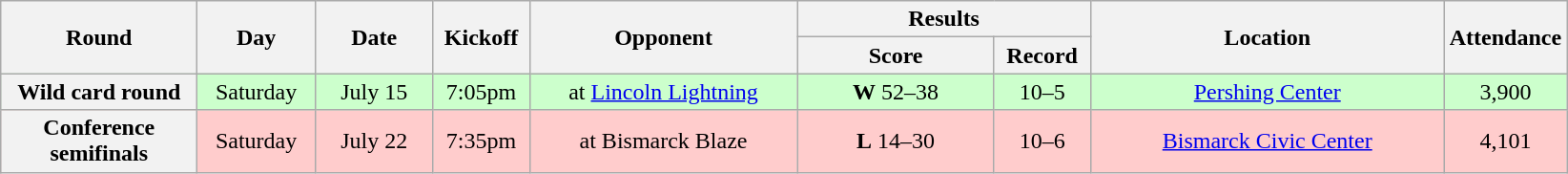<table class="wikitable">
<tr>
<th rowspan="2" width="130">Round</th>
<th rowspan="2" width="75">Day</th>
<th rowspan="2" width="75">Date</th>
<th rowspan="2" width="60">Kickoff</th>
<th rowspan="2" width="180">Opponent</th>
<th colspan="2" width="180">Results</th>
<th rowspan="2" width="240">Location</th>
<th rowspan="2" width=>Attendance</th>
</tr>
<tr>
<th width="130">Score</th>
<th width="60">Record</th>
</tr>
<tr align="center" bgcolor="#CCFFCC">
<th>Wild card round</th>
<td>Saturday</td>
<td>July 15</td>
<td>7:05pm</td>
<td>at <a href='#'>Lincoln Lightning</a></td>
<td><strong>W</strong> 52–38</td>
<td>10–5</td>
<td><a href='#'>Pershing Center</a></td>
<td>3,900</td>
</tr>
<tr align="center" bgcolor="#FFCCCC">
<th>Conference semifinals</th>
<td>Saturday</td>
<td>July 22</td>
<td>7:35pm</td>
<td>at Bismarck Blaze</td>
<td><strong>L</strong> 14–30</td>
<td>10–6</td>
<td><a href='#'>Bismarck Civic Center</a></td>
<td>4,101</td>
</tr>
</table>
